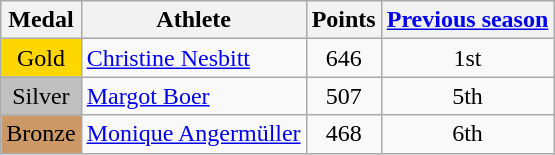<table class="wikitable">
<tr>
<th><strong>Medal</strong></th>
<th><strong>Athlete</strong></th>
<th><strong>Points</strong></th>
<th><strong><a href='#'>Previous season</a></strong></th>
</tr>
<tr align="center">
<td bgcolor="gold">Gold</td>
<td align="left"> <a href='#'>Christine Nesbitt</a></td>
<td>646</td>
<td>1st</td>
</tr>
<tr align="center">
<td bgcolor="silver">Silver</td>
<td align="left"> <a href='#'>Margot Boer</a></td>
<td>507</td>
<td>5th</td>
</tr>
<tr align="center">
<td bgcolor="CC9966">Bronze</td>
<td align="left"> <a href='#'>Monique Angermüller</a></td>
<td>468</td>
<td>6th</td>
</tr>
</table>
